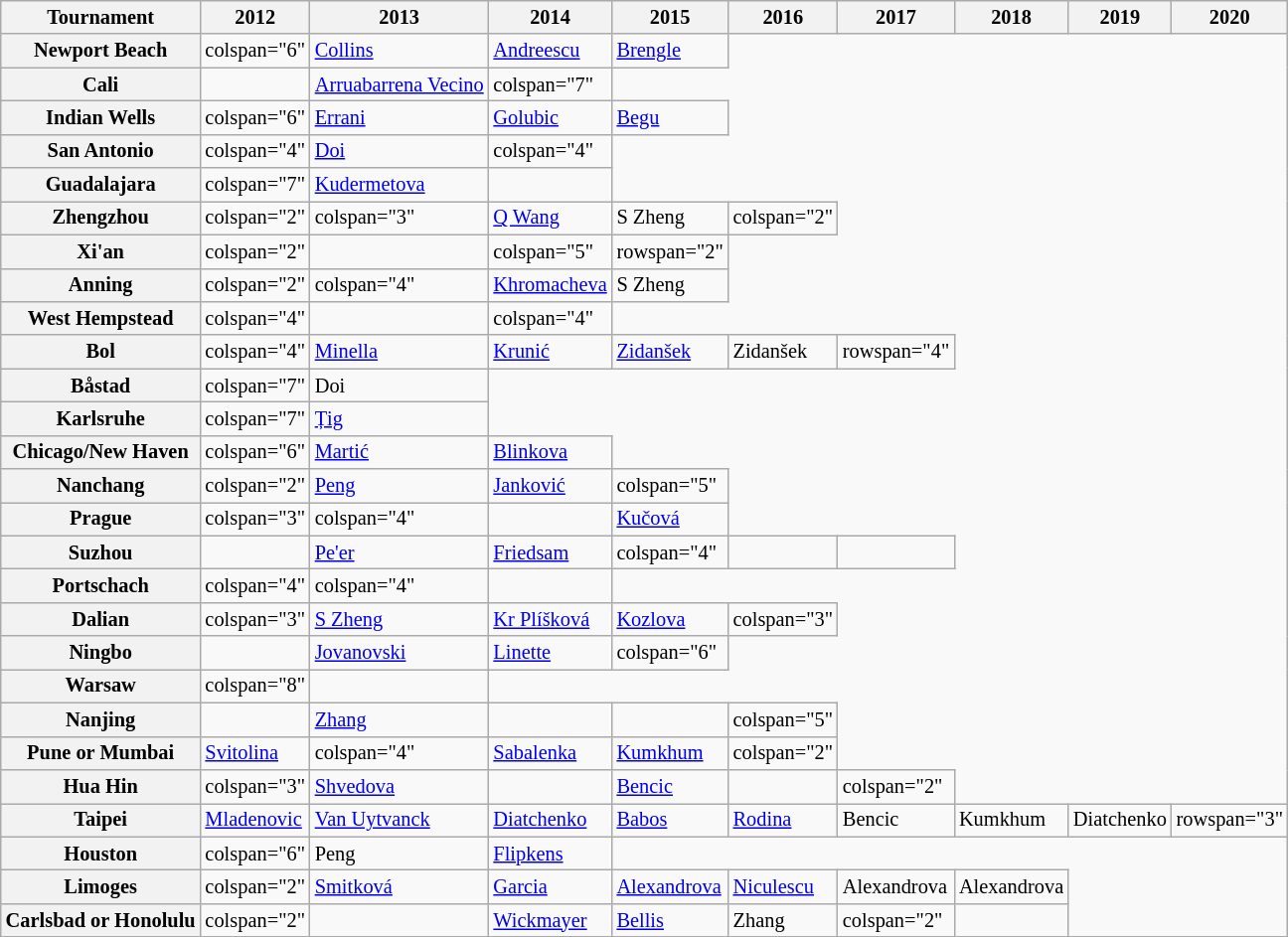<table class=wikitable style="font-size: 85%">
<tr>
<th scope="col">Tournament</th>
<th scope="col">2012</th>
<th scope="col">2013</th>
<th scope="col">2014</th>
<th scope="col">2015</th>
<th scope="col">2016</th>
<th scope="col">2017</th>
<th scope="col">2018</th>
<th scope="col">2019</th>
<th scope="col">2020</th>
</tr>
<tr>
<th scope="row">Newport Beach</th>
<td>colspan="6" </td>
<td> <a href='#'>Collins</a></td>
<td> <a href='#'>Andreescu</a></td>
<td> <a href='#'>Brengle</a></td>
</tr>
<tr>
<th scope="row">Cali</th>
<td></td>
<td> <a href='#'>Arruabarrena Vecino</a></td>
<td>colspan="7" </td>
</tr>
<tr>
<th scope="row">Indian Wells</th>
<td>colspan="6" </td>
<td> <a href='#'>Errani</a></td>
<td> <a href='#'>Golubic</a></td>
<td> <a href='#'>Begu</a></td>
</tr>
<tr>
<th scope="row">San Antonio</th>
<td>colspan="4" </td>
<td> <a href='#'>Doi</a></td>
<td>colspan="4" </td>
</tr>
<tr>
<th scope="row">Guadalajara</th>
<td>colspan="7" </td>
<td> <a href='#'>Kudermetova</a></td>
<td></td>
</tr>
<tr>
<th scope="row">Zhengzhou</th>
<td>colspan="2" </td>
<td>colspan="3" </td>
<td> <a href='#'>Q Wang</a></td>
<td> S Zheng</td>
<td>colspan="2" </td>
</tr>
<tr>
<th scope="row">Xi'an</th>
<td>colspan="2" </td>
<td></td>
<td>colspan="5" </td>
<td>rowspan="2" </td>
</tr>
<tr>
<th scope="row">Anning</th>
<td>colspan="2" </td>
<td>colspan="4" </td>
<td> <a href='#'>Khromacheva</a></td>
<td> S Zheng</td>
</tr>
<tr>
<th scope="row">West Hempstead</th>
<td>colspan="4" </td>
<td></td>
<td>colspan="4" </td>
</tr>
<tr>
<th scope="row">Bol</th>
<td>colspan="4" </td>
<td> <a href='#'>Minella</a></td>
<td> <a href='#'>Krunić</a></td>
<td> <a href='#'>Zidanšek</a></td>
<td> Zidanšek</td>
<td>rowspan="4" </td>
</tr>
<tr>
<th scope="row">Båstad</th>
<td>colspan="7" </td>
<td> Doi</td>
</tr>
<tr>
<th scope="row">Karlsruhe</th>
<td>colspan="7" </td>
<td> <a href='#'>Țig</a></td>
</tr>
<tr>
<th scope="row">Chicago/New Haven</th>
<td>colspan="6" </td>
<td> <a href='#'>Martić</a></td>
<td> <a href='#'>Blinkova</a></td>
</tr>
<tr>
<th scope="row">Nanchang</th>
<td>colspan="2" </td>
<td> <a href='#'>Peng</a></td>
<td> <a href='#'>Janković</a></td>
<td>colspan="5" </td>
</tr>
<tr>
<th scope="row">Prague</th>
<td>colspan="3" </td>
<td>colspan="4" </td>
<td></td>
<td> <a href='#'>Kučová</a></td>
</tr>
<tr>
<th scope="row">Suzhou</th>
<td></td>
<td> <a href='#'>Pe'er</a></td>
<td> <a href='#'>Friedsam</a></td>
<td>colspan="4" </td>
<td></td>
<td></td>
</tr>
<tr>
<th scope="row">Portschach</th>
<td>colspan="4" </td>
<td>colspan="4" </td>
<td></td>
</tr>
<tr>
<th scope="row">Dalian</th>
<td>colspan="3" </td>
<td> <a href='#'>S Zheng</a></td>
<td> <a href='#'>Kr Plíšková</a></td>
<td> <a href='#'>Kozlova</a></td>
<td>colspan="3" </td>
</tr>
<tr>
<th scope="row">Ningbo</th>
<td></td>
<td> <a href='#'>Jovanovski</a></td>
<td> <a href='#'>Linette</a></td>
<td>colspan="6" </td>
</tr>
<tr>
<th scope="row">Warsaw</th>
<td>colspan="8" </td>
<td></td>
</tr>
<tr>
<th scope="row">Nanjing</th>
<td></td>
<td> <a href='#'>Zhang</a></td>
<td></td>
<td></td>
<td>colspan="5" </td>
</tr>
<tr>
<th scope="row">Pune or Mumbai</th>
<td> <a href='#'>Svitolina</a></td>
<td>colspan="4" </td>
<td> <a href='#'>Sabalenka</a></td>
<td> <a href='#'>Kumkhum</a></td>
<td>colspan="2" </td>
</tr>
<tr>
<th scope="row">Hua Hin</th>
<td>colspan="3" </td>
<td> <a href='#'>Shvedova</a></td>
<td></td>
<td> <a href='#'>Bencic</a></td>
<td></td>
<td>colspan="2" </td>
</tr>
<tr>
<th scope="row">Taipei</th>
<td> <a href='#'>Mladenovic</a></td>
<td> <a href='#'>Van Uytvanck</a></td>
<td> <a href='#'>Diatchenko</a></td>
<td> <a href='#'>Babos</a></td>
<td> <a href='#'>Rodina</a></td>
<td> Bencic</td>
<td> Kumkhum</td>
<td> Diatchenko</td>
<td>rowspan="3" </td>
</tr>
<tr>
<th scope="row">Houston</th>
<td>colspan="6" </td>
<td> Peng</td>
<td> <a href='#'>Flipkens</a></td>
</tr>
<tr>
<th scope="row">Limoges</th>
<td>colspan="2" </td>
<td> <a href='#'>Smitková</a></td>
<td> <a href='#'>Garcia</a></td>
<td> <a href='#'>Alexandrova</a></td>
<td> <a href='#'>Niculescu</a></td>
<td> Alexandrova</td>
<td> Alexandrova</td>
</tr>
<tr>
<th scope="row">Carlsbad or Honolulu</th>
<td>colspan="2" </td>
<td></td>
<td> <a href='#'>Wickmayer</a></td>
<td> <a href='#'>Bellis</a></td>
<td> Zhang</td>
<td>colspan="2" </td>
<td></td>
</tr>
</table>
